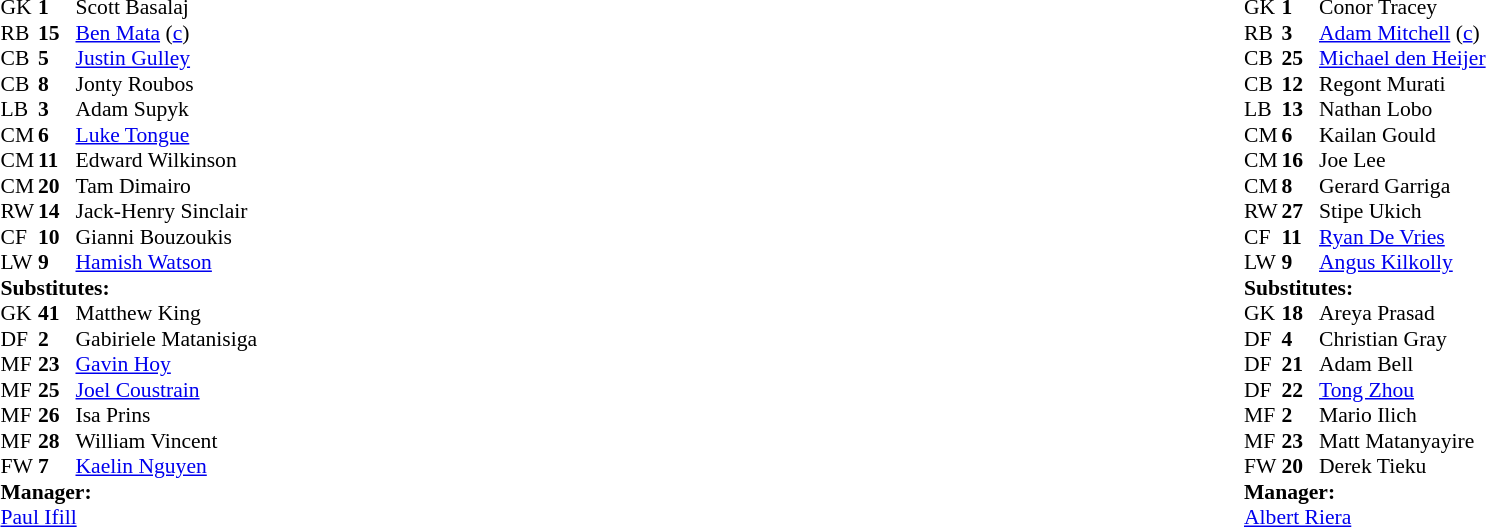<table width="100%">
<tr>
<td valign="top" width="40%"><br><table style="font-size:90%" cellspacing="0" cellpadding="0">
<tr>
<th width=25></th>
<th width=25></th>
</tr>
<tr>
<td>GK</td>
<td><strong>1</strong></td>
<td> Scott Basalaj</td>
</tr>
<tr>
<td>RB</td>
<td><strong>15</strong></td>
<td> <a href='#'>Ben Mata</a> (<a href='#'>c</a>)</td>
</tr>
<tr>
<td>CB</td>
<td><strong>5</strong></td>
<td> <a href='#'>Justin Gulley</a></td>
</tr>
<tr>
<td>CB</td>
<td><strong>8</strong></td>
<td> Jonty Roubos</td>
<td></td>
</tr>
<tr>
<td>LB</td>
<td><strong>3</strong></td>
<td> Adam Supyk</td>
<td></td>
<td></td>
</tr>
<tr>
<td>CM</td>
<td><strong>6</strong></td>
<td> <a href='#'>Luke Tongue</a></td>
<td></td>
<td></td>
</tr>
<tr>
<td>CM</td>
<td><strong>11</strong></td>
<td> Edward Wilkinson</td>
<td></td>
<td></td>
</tr>
<tr>
<td>CM</td>
<td><strong>20</strong></td>
<td> Tam Dimairo</td>
<td></td>
</tr>
<tr>
<td>RW</td>
<td><strong>14</strong></td>
<td> Jack-Henry Sinclair</td>
<td></td>
<td></td>
</tr>
<tr>
<td>CF</td>
<td><strong>10</strong></td>
<td> Gianni Bouzoukis</td>
<td></td>
<td></td>
</tr>
<tr>
<td>LW</td>
<td><strong>9</strong></td>
<td> <a href='#'>Hamish Watson</a></td>
</tr>
<tr>
<td colspan=3><strong>Substitutes:</strong></td>
</tr>
<tr>
<td>GK</td>
<td><strong>41</strong></td>
<td> Matthew King</td>
</tr>
<tr>
<td>DF</td>
<td><strong>2</strong></td>
<td> Gabiriele Matanisiga</td>
</tr>
<tr>
<td>MF</td>
<td><strong>23</strong></td>
<td> <a href='#'>Gavin Hoy</a></td>
<td></td>
<td></td>
</tr>
<tr>
<td>MF</td>
<td><strong>25</strong></td>
<td> <a href='#'>Joel Coustrain</a></td>
<td></td>
<td></td>
</tr>
<tr>
<td>MF</td>
<td><strong>26</strong></td>
<td> Isa Prins</td>
<td></td>
<td></td>
</tr>
<tr>
<td>MF</td>
<td><strong>28</strong></td>
<td> William Vincent</td>
<td></td>
<td></td>
</tr>
<tr>
<td>FW</td>
<td><strong>7</strong></td>
<td> <a href='#'>Kaelin Nguyen</a></td>
<td></td>
<td></td>
</tr>
<tr>
<td colspan=3><strong>Manager:</strong></td>
</tr>
<tr>
<td colspan=3> <a href='#'>Paul Ifill</a></td>
</tr>
</table>
</td>
<td valign="top" width="50%"><br><table style="font-size:90%; margin:auto" cellspacing="0" cellpadding="0">
<tr>
<th width=25></th>
<th width=25></th>
</tr>
<tr>
<td>GK</td>
<td><strong>1</strong></td>
<td> Conor Tracey</td>
</tr>
<tr>
<td>RB</td>
<td><strong>3</strong></td>
<td> <a href='#'>Adam Mitchell</a> (<a href='#'>c</a>)</td>
</tr>
<tr>
<td>CB</td>
<td><strong>25</strong></td>
<td> <a href='#'>Michael den Heijer</a></td>
<td></td>
</tr>
<tr>
<td>CB</td>
<td><strong>12</strong></td>
<td> Regont Murati</td>
<td></td>
<td></td>
</tr>
<tr>
<td>LB</td>
<td><strong>13</strong></td>
<td> Nathan Lobo</td>
<td></td>
<td></td>
</tr>
<tr>
<td>CM</td>
<td><strong>6</strong></td>
<td> Kailan Gould</td>
<td></td>
<td></td>
</tr>
<tr>
<td>CM</td>
<td><strong>16</strong></td>
<td> Joe Lee</td>
<td></td>
<td></td>
</tr>
<tr>
<td>CM</td>
<td><strong>8</strong></td>
<td> Gerard Garriga</td>
</tr>
<tr>
<td>RW</td>
<td><strong>27</strong></td>
<td> Stipe Ukich</td>
</tr>
<tr>
<td>CF</td>
<td><strong>11</strong></td>
<td> <a href='#'>Ryan De Vries</a></td>
</tr>
<tr>
<td>LW</td>
<td><strong>9</strong></td>
<td> <a href='#'>Angus Kilkolly</a></td>
<td></td>
<td></td>
</tr>
<tr>
<td colspan=3><strong>Substitutes:</strong></td>
</tr>
<tr>
<td>GK</td>
<td><strong>18</strong></td>
<td> Areya Prasad</td>
</tr>
<tr>
<td>DF</td>
<td><strong>4</strong></td>
<td> Christian Gray</td>
<td></td>
<td></td>
</tr>
<tr>
<td>DF</td>
<td><strong>21</strong></td>
<td> Adam Bell</td>
</tr>
<tr>
<td>DF</td>
<td><strong>22</strong></td>
<td> <a href='#'>Tong Zhou</a></td>
<td></td>
<td></td>
</tr>
<tr>
<td>MF</td>
<td><strong>2</strong></td>
<td> Mario Ilich</td>
<td></td>
<td></td>
</tr>
<tr>
<td>MF</td>
<td><strong>23</strong></td>
<td> Matt Matanyayire</td>
<td></td>
<td></td>
</tr>
<tr>
<td>FW</td>
<td><strong>20</strong></td>
<td> Derek Tieku</td>
<td></td>
<td></td>
</tr>
<tr>
<td colspan=3><strong>Manager:</strong></td>
</tr>
<tr>
<td colspan=3> <a href='#'>Albert Riera</a></td>
</tr>
</table>
</td>
</tr>
</table>
